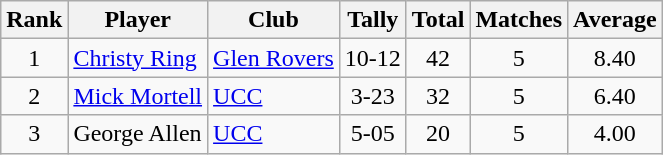<table class="wikitable">
<tr>
<th>Rank</th>
<th>Player</th>
<th>Club</th>
<th>Tally</th>
<th>Total</th>
<th>Matches</th>
<th>Average</th>
</tr>
<tr>
<td rowspan=1 align=center>1</td>
<td><a href='#'>Christy Ring</a></td>
<td><a href='#'>Glen Rovers</a></td>
<td align=center>10-12</td>
<td align=center>42</td>
<td align=center>5</td>
<td align=center>8.40</td>
</tr>
<tr>
<td rowspan=1 align=center>2</td>
<td><a href='#'>Mick Mortell</a></td>
<td><a href='#'>UCC</a></td>
<td align=center>3-23</td>
<td align=center>32</td>
<td align=center>5</td>
<td align=center>6.40</td>
</tr>
<tr>
<td rowspan=1 align=center>3</td>
<td>George Allen</td>
<td><a href='#'>UCC</a></td>
<td align=center>5-05</td>
<td align=center>20</td>
<td align=center>5</td>
<td align=center>4.00</td>
</tr>
</table>
